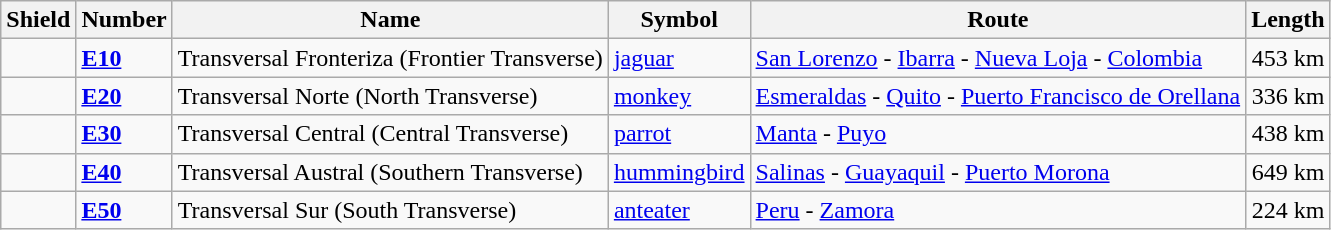<table class="wikitable">
<tr>
<th>Shield</th>
<th>Number</th>
<th>Name</th>
<th>Symbol</th>
<th>Route</th>
<th>Length</th>
</tr>
<tr>
<td></td>
<td><strong><a href='#'>E10</a></strong></td>
<td>Transversal Fronteriza (Frontier Transverse)</td>
<td><a href='#'>jaguar</a></td>
<td><a href='#'>San Lorenzo</a> - <a href='#'>Ibarra</a> - <a href='#'>Nueva Loja</a> - <a href='#'>Colombia</a></td>
<td style="text-align:right;">453 km</td>
</tr>
<tr>
<td></td>
<td><strong><a href='#'>E20</a></strong></td>
<td>Transversal Norte (North Transverse)</td>
<td><a href='#'>monkey</a></td>
<td><a href='#'>Esmeraldas</a> - <a href='#'>Quito</a> - <a href='#'>Puerto Francisco de Orellana</a></td>
<td style="text-align:right;">336 km</td>
</tr>
<tr>
<td></td>
<td><strong><a href='#'>E30</a></strong></td>
<td>Transversal Central (Central Transverse)</td>
<td><a href='#'>parrot</a></td>
<td><a href='#'>Manta</a> - <a href='#'>Puyo</a></td>
<td style="text-align:right;">438 km</td>
</tr>
<tr>
<td></td>
<td><strong><a href='#'>E40</a></strong></td>
<td>Transversal Austral (Southern Transverse)</td>
<td><a href='#'>hummingbird</a></td>
<td><a href='#'>Salinas</a> - <a href='#'>Guayaquil</a> - <a href='#'>Puerto Morona</a></td>
<td style="text-align:right;">649 km</td>
</tr>
<tr>
<td></td>
<td><strong><a href='#'>E50</a></strong></td>
<td>Transversal Sur (South Transverse)</td>
<td><a href='#'>anteater</a></td>
<td><a href='#'>Peru</a> - <a href='#'>Zamora</a></td>
<td style="text-align:right;">224 km</td>
</tr>
</table>
